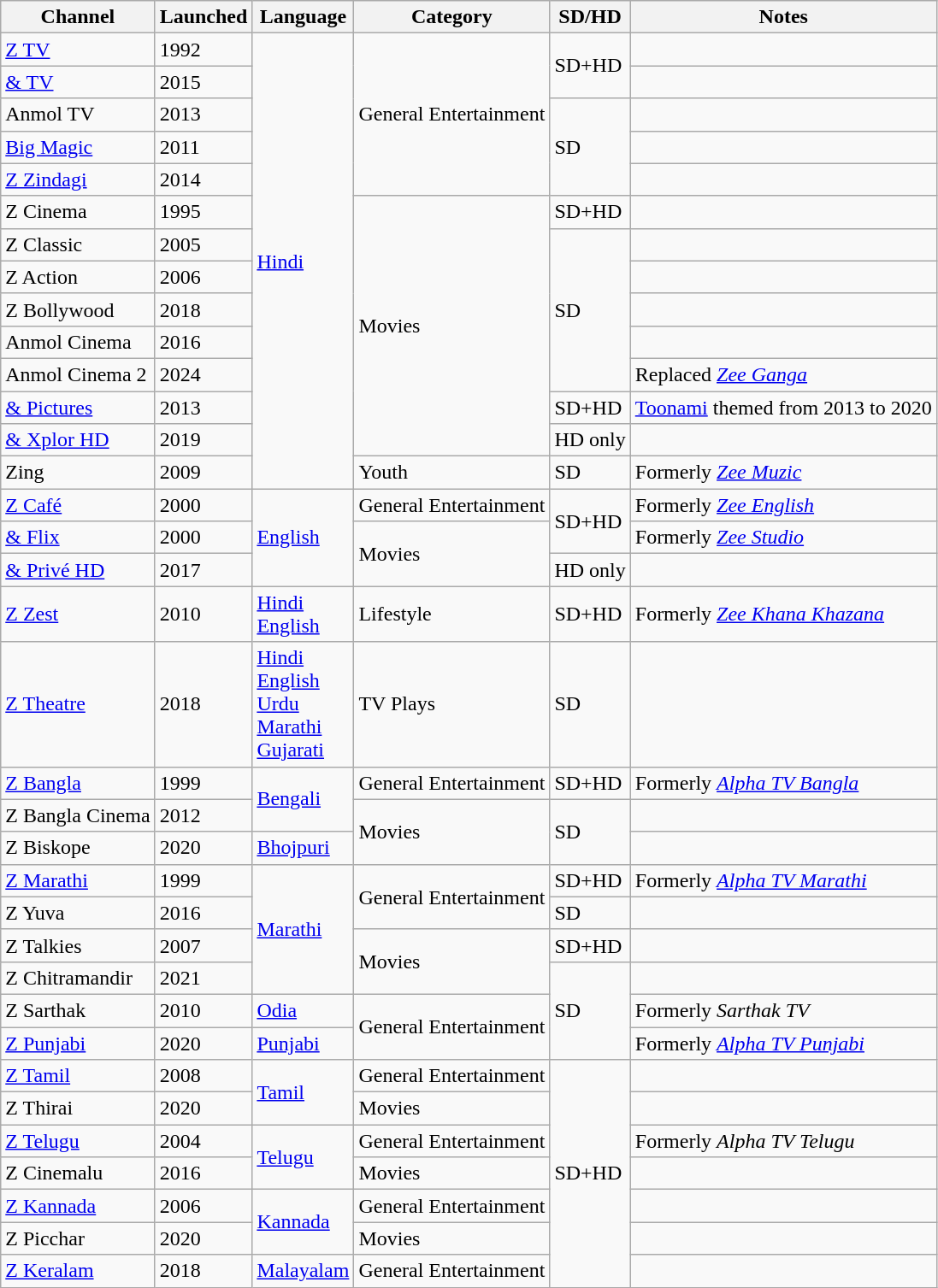<table class="wikitable sortable">
<tr>
<th>Channel</th>
<th>Launched</th>
<th>Language</th>
<th>Category</th>
<th>SD/HD</th>
<th>Notes</th>
</tr>
<tr>
<td><a href='#'>Z TV</a></td>
<td>1992</td>
<td rowspan="14"><a href='#'>Hindi</a></td>
<td rowspan="5">General Entertainment</td>
<td rowspan="2">SD+HD</td>
<td></td>
</tr>
<tr>
<td><a href='#'>& TV</a></td>
<td>2015</td>
<td></td>
</tr>
<tr>
<td>Anmol TV</td>
<td>2013</td>
<td rowspan="3">SD</td>
<td></td>
</tr>
<tr>
<td><a href='#'>Big Magic</a></td>
<td>2011</td>
<td></td>
</tr>
<tr>
<td><a href='#'>Z Zindagi</a></td>
<td>2014</td>
<td></td>
</tr>
<tr>
<td>Z Cinema</td>
<td>1995</td>
<td rowspan="8">Movies</td>
<td>SD+HD</td>
<td></td>
</tr>
<tr>
<td>Z Classic</td>
<td>2005</td>
<td rowspan="5">SD</td>
<td></td>
</tr>
<tr>
<td>Z Action</td>
<td>2006</td>
<td></td>
</tr>
<tr>
<td>Z Bollywood</td>
<td>2018</td>
<td></td>
</tr>
<tr>
<td>Anmol Cinema</td>
<td>2016</td>
<td></td>
</tr>
<tr>
<td>Anmol Cinema 2</td>
<td>2024</td>
<td>Replaced <em><a href='#'>Zee Ganga</a></em></td>
</tr>
<tr>
<td><a href='#'>& Pictures</a></td>
<td>2013</td>
<td>SD+HD</td>
<td><a href='#'>Toonami</a> themed from 2013 to 2020</td>
</tr>
<tr>
<td><a href='#'>& Xplor HD</a></td>
<td>2019</td>
<td>HD only</td>
<td></td>
</tr>
<tr>
<td>Zing</td>
<td>2009</td>
<td>Youth</td>
<td>SD</td>
<td>Formerly <em><a href='#'>Zee Muzic</a></em></td>
</tr>
<tr>
<td><a href='#'>Z Café</a></td>
<td>2000</td>
<td rowspan="3"><a href='#'>English</a></td>
<td>General Entertainment</td>
<td rowspan="2">SD+HD</td>
<td>Formerly <em><a href='#'>Zee English</a></em></td>
</tr>
<tr>
<td><a href='#'>& Flix</a></td>
<td>2000</td>
<td rowspan="2">Movies</td>
<td>Formerly <em><a href='#'>Zee Studio</a></em></td>
</tr>
<tr>
<td><a href='#'>& Privé HD</a></td>
<td>2017</td>
<td>HD only</td>
<td></td>
</tr>
<tr>
<td><a href='#'>Z Zest</a></td>
<td>2010</td>
<td><a href='#'>Hindi</a><br><a href='#'>English</a></td>
<td>Lifestyle</td>
<td>SD+HD</td>
<td>Formerly <em><a href='#'>Zee Khana Khazana</a></em></td>
</tr>
<tr>
<td><a href='#'>Z Theatre</a></td>
<td>2018</td>
<td><a href='#'>Hindi</a><br><a href='#'>English</a><br><a href='#'>Urdu</a><br><a href='#'>Marathi</a><br><a href='#'>Gujarati</a></td>
<td>TV Plays</td>
<td>SD</td>
<td></td>
</tr>
<tr>
<td><a href='#'>Z Bangla</a></td>
<td>1999</td>
<td rowspan="2"><a href='#'>Bengali</a></td>
<td>General Entertainment</td>
<td>SD+HD</td>
<td>Formerly <em><a href='#'>Alpha TV Bangla</a></em></td>
</tr>
<tr>
<td>Z Bangla Cinema</td>
<td>2012</td>
<td rowspan="2">Movies</td>
<td rowspan="2">SD</td>
<td></td>
</tr>
<tr>
<td>Z Biskope</td>
<td>2020</td>
<td><a href='#'>Bhojpuri</a></td>
<td></td>
</tr>
<tr>
<td><a href='#'>Z Marathi</a></td>
<td>1999</td>
<td rowspan="4"><a href='#'>Marathi</a></td>
<td rowspan="2">General Entertainment</td>
<td>SD+HD</td>
<td>Formerly <em><a href='#'>Alpha TV Marathi</a></em></td>
</tr>
<tr>
<td>Z Yuva</td>
<td>2016</td>
<td>SD</td>
<td></td>
</tr>
<tr>
<td>Z Talkies</td>
<td>2007</td>
<td rowspan="2">Movies</td>
<td>SD+HD</td>
<td></td>
</tr>
<tr>
<td>Z Chitramandir</td>
<td>2021</td>
<td rowspan="3">SD</td>
<td></td>
</tr>
<tr>
<td>Z Sarthak</td>
<td>2010</td>
<td><a href='#'>Odia</a></td>
<td rowspan="2">General Entertainment</td>
<td>Formerly <em>Sarthak TV</em></td>
</tr>
<tr>
<td><a href='#'>Z Punjabi</a></td>
<td>2020</td>
<td><a href='#'>Punjabi</a></td>
<td>Formerly <em><a href='#'>Alpha TV Punjabi</a></em></td>
</tr>
<tr>
<td><a href='#'>Z Tamil</a></td>
<td>2008</td>
<td rowspan="2"><a href='#'>Tamil</a></td>
<td>General Entertainment</td>
<td rowspan="7">SD+HD</td>
<td></td>
</tr>
<tr>
<td>Z Thirai</td>
<td>2020</td>
<td>Movies</td>
<td></td>
</tr>
<tr>
<td><a href='#'>Z Telugu</a></td>
<td>2004</td>
<td rowspan="2"><a href='#'>Telugu</a></td>
<td>General Entertainment</td>
<td>Formerly <em>Alpha TV Telugu</em></td>
</tr>
<tr>
<td>Z Cinemalu</td>
<td>2016</td>
<td>Movies</td>
<td></td>
</tr>
<tr>
<td><a href='#'>Z Kannada</a></td>
<td>2006</td>
<td rowspan="2"><a href='#'>Kannada</a></td>
<td>General Entertainment</td>
<td></td>
</tr>
<tr>
<td>Z Picchar</td>
<td>2020</td>
<td>Movies</td>
<td></td>
</tr>
<tr>
<td><a href='#'>Z Keralam</a></td>
<td>2018</td>
<td><a href='#'>Malayalam</a></td>
<td>General Entertainment</td>
<td></td>
</tr>
</table>
